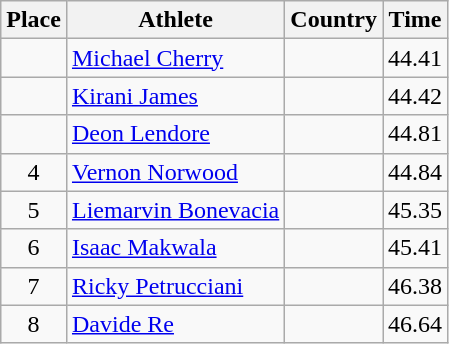<table class="wikitable">
<tr>
<th>Place</th>
<th>Athlete</th>
<th>Country</th>
<th>Time</th>
</tr>
<tr>
<td align=center></td>
<td><a href='#'>Michael Cherry</a></td>
<td></td>
<td>44.41</td>
</tr>
<tr>
<td align=center></td>
<td><a href='#'>Kirani James</a></td>
<td></td>
<td>44.42</td>
</tr>
<tr>
<td align=center></td>
<td><a href='#'>Deon Lendore</a></td>
<td></td>
<td>44.81</td>
</tr>
<tr>
<td align=center>4</td>
<td><a href='#'>Vernon Norwood</a></td>
<td></td>
<td>44.84</td>
</tr>
<tr>
<td align=center>5</td>
<td><a href='#'>Liemarvin Bonevacia</a></td>
<td></td>
<td>45.35</td>
</tr>
<tr>
<td align=center>6</td>
<td><a href='#'>Isaac Makwala</a></td>
<td></td>
<td>45.41</td>
</tr>
<tr>
<td align=center>7</td>
<td><a href='#'>Ricky Petrucciani</a></td>
<td></td>
<td>46.38</td>
</tr>
<tr>
<td align=center>8</td>
<td><a href='#'>Davide Re</a></td>
<td></td>
<td>46.64</td>
</tr>
</table>
